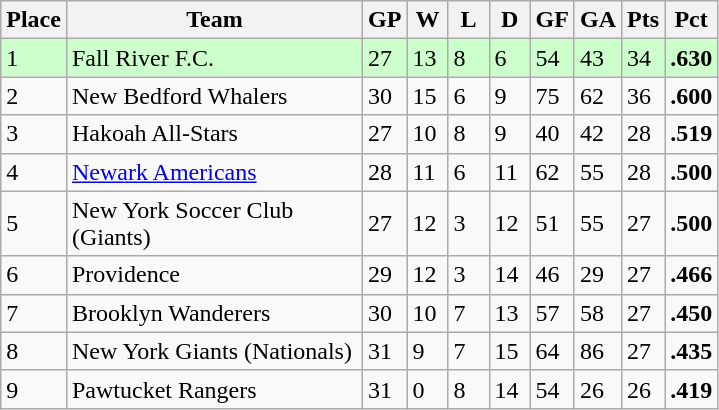<table class="wikitable">
<tr>
<th>Place</th>
<th width="190">Team</th>
<th width="20">GP</th>
<th width="20">W</th>
<th width="20">L</th>
<th width="20">D</th>
<th width="20">GF</th>
<th width="20">GA</th>
<th>Pts</th>
<th>Pct</th>
</tr>
<tr bgcolor=#ccffcc>
<td>1</td>
<td>Fall River F.C.</td>
<td>27</td>
<td>13</td>
<td>8</td>
<td>6</td>
<td>54</td>
<td>43</td>
<td>34</td>
<td><strong>.630</strong></td>
</tr>
<tr>
<td>2</td>
<td>New Bedford Whalers</td>
<td>30</td>
<td>15</td>
<td>6</td>
<td>9</td>
<td>75</td>
<td>62</td>
<td>36</td>
<td><strong>.600</strong></td>
</tr>
<tr>
<td>3</td>
<td>Hakoah All-Stars</td>
<td>27</td>
<td>10</td>
<td>8</td>
<td>9</td>
<td>40</td>
<td>42</td>
<td>28</td>
<td><strong>.519</strong></td>
</tr>
<tr>
<td>4</td>
<td><a href='#'>Newark Americans</a></td>
<td>28</td>
<td>11</td>
<td>6</td>
<td>11</td>
<td>62</td>
<td>55</td>
<td>28</td>
<td><strong>.500</strong></td>
</tr>
<tr>
<td>5</td>
<td>New York Soccer Club (Giants)</td>
<td>27</td>
<td>12</td>
<td>3</td>
<td>12</td>
<td>51</td>
<td>55</td>
<td>27</td>
<td><strong>.500</strong></td>
</tr>
<tr>
<td>6</td>
<td>Providence</td>
<td>29</td>
<td>12</td>
<td>3</td>
<td>14</td>
<td>46</td>
<td>29</td>
<td>27</td>
<td><strong>.466</strong></td>
</tr>
<tr>
<td>7</td>
<td>Brooklyn Wanderers</td>
<td>30</td>
<td>10</td>
<td>7</td>
<td>13</td>
<td>57</td>
<td>58</td>
<td>27</td>
<td><strong>.450</strong></td>
</tr>
<tr>
<td>8</td>
<td>New York Giants (Nationals)</td>
<td>31</td>
<td>9</td>
<td>7</td>
<td>15</td>
<td>64</td>
<td>86</td>
<td>27</td>
<td><strong>.435</strong></td>
</tr>
<tr>
<td>9</td>
<td>Pawtucket Rangers</td>
<td>31</td>
<td>0</td>
<td>8</td>
<td>14</td>
<td>54</td>
<td>26</td>
<td>26</td>
<td><strong>.419</strong></td>
</tr>
</table>
